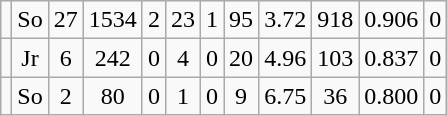<table class="wikitable sortable" style="text-align:center">
<tr>
<td align=left></td>
<td>So</td>
<td>27</td>
<td>1534</td>
<td>2</td>
<td>23</td>
<td>1</td>
<td>95</td>
<td>3.72</td>
<td>918</td>
<td>0.906</td>
<td>0</td>
</tr>
<tr>
<td align=left></td>
<td>Jr</td>
<td>6</td>
<td>242</td>
<td>0</td>
<td>4</td>
<td>0</td>
<td>20</td>
<td>4.96</td>
<td>103</td>
<td>0.837</td>
<td>0</td>
</tr>
<tr>
<td align=left></td>
<td>So</td>
<td>2</td>
<td>80</td>
<td>0</td>
<td>1</td>
<td>0</td>
<td>9</td>
<td>6.75</td>
<td>36</td>
<td>0.800</td>
<td>0</td>
</tr>
</table>
